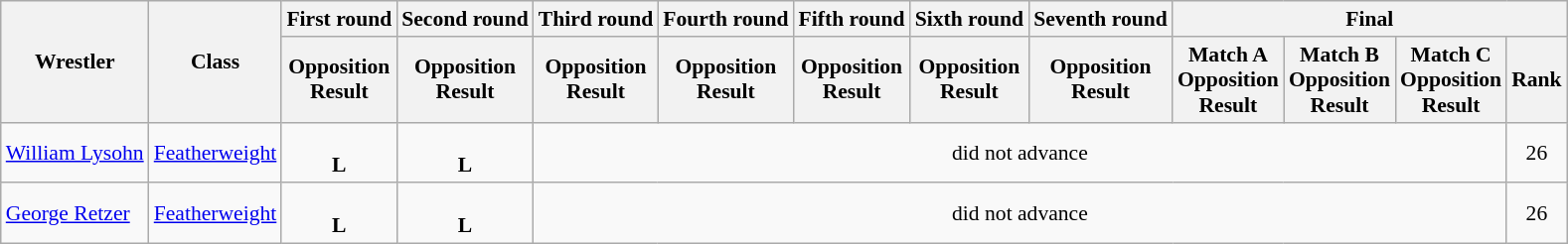<table class=wikitable style="font-size:90%">
<tr>
<th rowspan="2">Wrestler</th>
<th rowspan="2">Class</th>
<th>First round</th>
<th>Second round</th>
<th>Third round</th>
<th>Fourth round</th>
<th>Fifth round</th>
<th>Sixth round</th>
<th>Seventh round</th>
<th colspan="4">Final</th>
</tr>
<tr>
<th>Opposition<br>Result</th>
<th>Opposition<br>Result</th>
<th>Opposition<br>Result</th>
<th>Opposition<br>Result</th>
<th>Opposition<br>Result</th>
<th>Opposition<br>Result</th>
<th>Opposition<br>Result</th>
<th>Match A<br>Opposition<br>Result</th>
<th>Match B<br>Opposition<br>Result</th>
<th>Match C<br>Opposition<br>Result</th>
<th>Rank</th>
</tr>
<tr>
<td><a href='#'>William Lysohn</a></td>
<td><a href='#'>Featherweight</a></td>
<td align=center> <br> <strong>L</strong></td>
<td align=center> <br> <strong>L</strong></td>
<td align=center colspan=8>did not advance</td>
<td align=center>26</td>
</tr>
<tr>
<td><a href='#'>George Retzer</a></td>
<td><a href='#'>Featherweight</a></td>
<td align=center> <br> <strong>L</strong></td>
<td align=center> <br> <strong>L</strong></td>
<td align=center colspan=8>did not advance</td>
<td align=center>26</td>
</tr>
</table>
